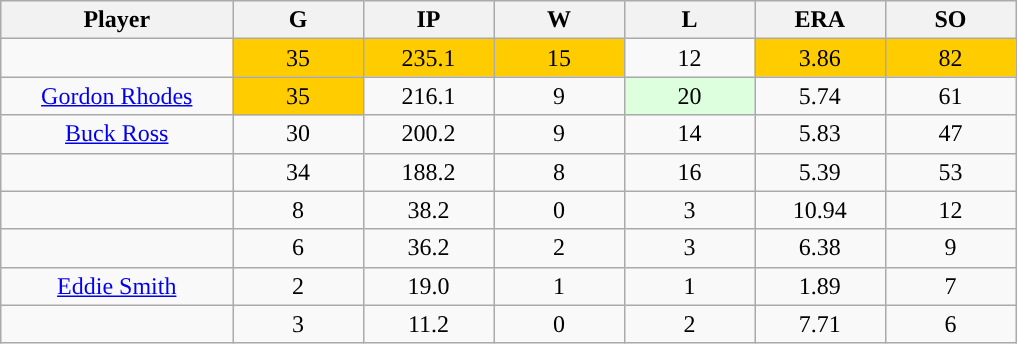<table class="wikitable sortable">
<tr>
<th bgcolor="#DDDDFF" width="16%">Player</th>
<th bgcolor="#DDDDFF" width="9%">G</th>
<th bgcolor="#DDDDFF" width="9%">IP</th>
<th bgcolor="#DDDDFF" width="9%">W</th>
<th bgcolor="#DDDDFF" width="9%">L</th>
<th bgcolor="#DDDDFF" width="9%">ERA</th>
<th bgcolor="#DDDDFF" width="9%">SO</th>
</tr>
<tr align="center">
<td></td>
<td style="background:#fc0;">35</td>
<td style="background:#fc0;">235.1</td>
<td style="background:#fc0;">15</td>
<td>12</td>
<td style="background:#fc0;">3.86</td>
<td style="background:#fc0;">82</td>
</tr>
<tr align="center">
<td><a href='#'>Gordon Rhodes</a></td>
<td style="background:#fc0;">35</td>
<td>216.1</td>
<td>9</td>
<td style="background:#DDFFDD;">20</td>
<td>5.74</td>
<td>61</td>
</tr>
<tr align=center>
<td><a href='#'>Buck Ross</a></td>
<td>30</td>
<td>200.2</td>
<td>9</td>
<td>14</td>
<td>5.83</td>
<td>47</td>
</tr>
<tr align=center>
<td></td>
<td>34</td>
<td>188.2</td>
<td>8</td>
<td>16</td>
<td>5.39</td>
<td>53</td>
</tr>
<tr align="center">
<td></td>
<td>8</td>
<td>38.2</td>
<td>0</td>
<td>3</td>
<td>10.94</td>
<td>12</td>
</tr>
<tr align="center">
<td></td>
<td>6</td>
<td>36.2</td>
<td>2</td>
<td>3</td>
<td>6.38</td>
<td>9</td>
</tr>
<tr align="center">
<td><a href='#'>Eddie Smith</a></td>
<td>2</td>
<td>19.0</td>
<td>1</td>
<td>1</td>
<td>1.89</td>
<td>7</td>
</tr>
<tr align=center>
<td></td>
<td>3</td>
<td>11.2</td>
<td>0</td>
<td>2</td>
<td>7.71</td>
<td>6</td>
</tr>
</table>
